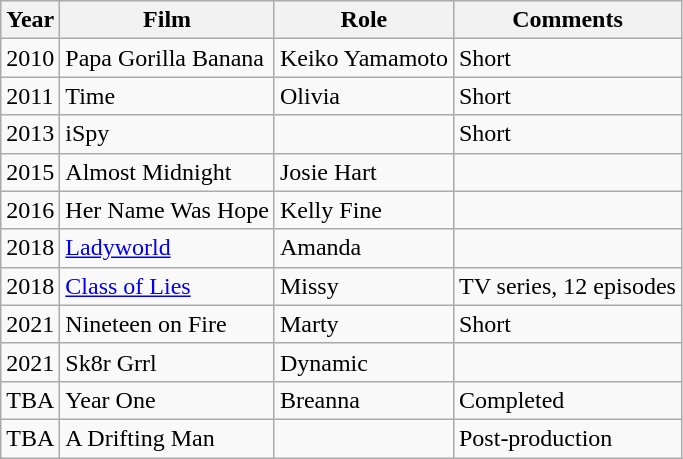<table class="wikitable">
<tr>
<th>Year</th>
<th>Film</th>
<th>Role</th>
<th>Comments</th>
</tr>
<tr>
<td>2010</td>
<td>Papa Gorilla Banana</td>
<td>Keiko Yamamoto</td>
<td>Short</td>
</tr>
<tr>
<td>2011</td>
<td>Time</td>
<td>Olivia</td>
<td>Short</td>
</tr>
<tr>
<td>2013</td>
<td>iSpy</td>
<td></td>
<td>Short</td>
</tr>
<tr>
<td>2015</td>
<td>Almost Midnight</td>
<td>Josie Hart</td>
<td></td>
</tr>
<tr>
<td>2016</td>
<td>Her Name Was Hope</td>
<td>Kelly Fine</td>
<td></td>
</tr>
<tr>
<td>2018</td>
<td><a href='#'>Ladyworld</a></td>
<td>Amanda</td>
<td></td>
</tr>
<tr>
<td>2018</td>
<td><a href='#'>Class of Lies</a></td>
<td>Missy</td>
<td>TV series, 12 episodes</td>
</tr>
<tr>
<td>2021</td>
<td>Nineteen on Fire</td>
<td>Marty</td>
<td>Short</td>
</tr>
<tr>
<td>2021</td>
<td>Sk8r Grrl</td>
<td>Dynamic</td>
<td></td>
</tr>
<tr>
<td>TBA</td>
<td>Year One</td>
<td>Breanna</td>
<td>Completed</td>
</tr>
<tr>
<td>TBA</td>
<td>A Drifting Man</td>
<td></td>
<td>Post-production</td>
</tr>
</table>
